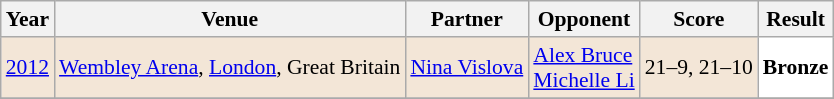<table class="sortable wikitable" style="font-size: 90%;">
<tr>
<th>Year</th>
<th>Venue</th>
<th>Partner</th>
<th>Opponent</th>
<th>Score</th>
<th>Result</th>
</tr>
<tr style="background:#F3E6D7">
<td align="center"><a href='#'>2012</a></td>
<td align="left"><a href='#'>Wembley Arena</a>, <a href='#'>London</a>, Great Britain</td>
<td align="left"> <a href='#'>Nina Vislova</a></td>
<td align="left"> <a href='#'>Alex Bruce</a><br> <a href='#'>Michelle Li</a></td>
<td align="left">21–9, 21–10</td>
<td style="text-align:left; background:white"> <strong>Bronze</strong></td>
</tr>
<tr>
</tr>
</table>
